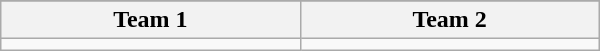<table class="wikitable" width=400px>
<tr>
</tr>
<tr>
<th width=200px>Team 1</th>
<th width=200px>Team 2</th>
</tr>
<tr>
<td valign=top></td>
<td valign=top></td>
</tr>
</table>
